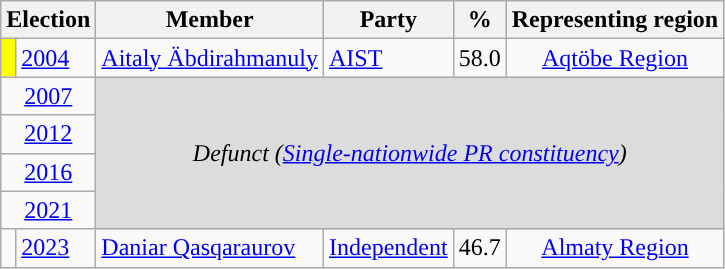<table class="wikitable">
<tr>
<th colspan="2">Election</th>
<th>Member</th>
<th>Party</th>
<th>%</th>
<th>Representing region</th>
</tr>
<tr>
<td style="background-color:#ffff03"></td>
<td><a href='#'>2004</a></td>
<td><a href='#'>Aitaly Äbdirahmanuly</a></td>
<td><a href='#'>AIST</a></td>
<td align="right">58.0</td>
<td align="center"><a href='#'>Aqtöbe Region</a></td>
</tr>
<tr>
<td colspan="2" align="center"><a href='#'>2007</a></td>
<td colspan="4" rowspan="4" align="center" style="background-color:#DCDCDC"><em>Defunct (<a href='#'>Single-nationwide PR constituency</a>)</em></td>
</tr>
<tr>
<td colspan="2" align="center"><a href='#'>2012</a></td>
</tr>
<tr>
<td colspan="2" align="center"><a href='#'>2016</a></td>
</tr>
<tr>
<td colspan="2" align="center"><a href='#'>2021</a></td>
</tr>
<tr>
<td style="background-color: "></td>
<td><a href='#'>2023</a></td>
<td><a href='#'>Daniar Qasqaraurov</a></td>
<td><a href='#'>Independent</a></td>
<td align="right">46.7</td>
<td align="center"><a href='#'>Almaty Region</a></td>
</tr>
</table>
